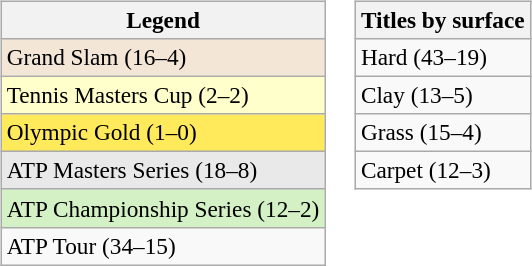<table>
<tr valign=top>
<td><br><table class=wikitable style=font-size:97%>
<tr>
<th>Legend</th>
</tr>
<tr bgcolor=F3E6D7>
<td>Grand Slam (16–4)</td>
</tr>
<tr bgcolor=ffffcc>
<td>Tennis Masters Cup (2–2)</td>
</tr>
<tr bgcolor=FFEA5C>
<td>Olympic Gold (1–0)</td>
</tr>
<tr bgcolor=E9E9E9>
<td>ATP Masters Series (18–8)</td>
</tr>
<tr bgcolor=D4F1C5>
<td>ATP Championship Series (12–2)</td>
</tr>
<tr>
<td>ATP Tour (34–15)</td>
</tr>
</table>
</td>
<td><br><table class=wikitable style=font-size:97%>
<tr>
<th>Titles by surface</th>
</tr>
<tr>
<td>Hard (43–19)</td>
</tr>
<tr>
<td>Clay (13–5)</td>
</tr>
<tr>
<td>Grass (15–4)</td>
</tr>
<tr>
<td>Carpet (12–3)</td>
</tr>
</table>
</td>
</tr>
</table>
